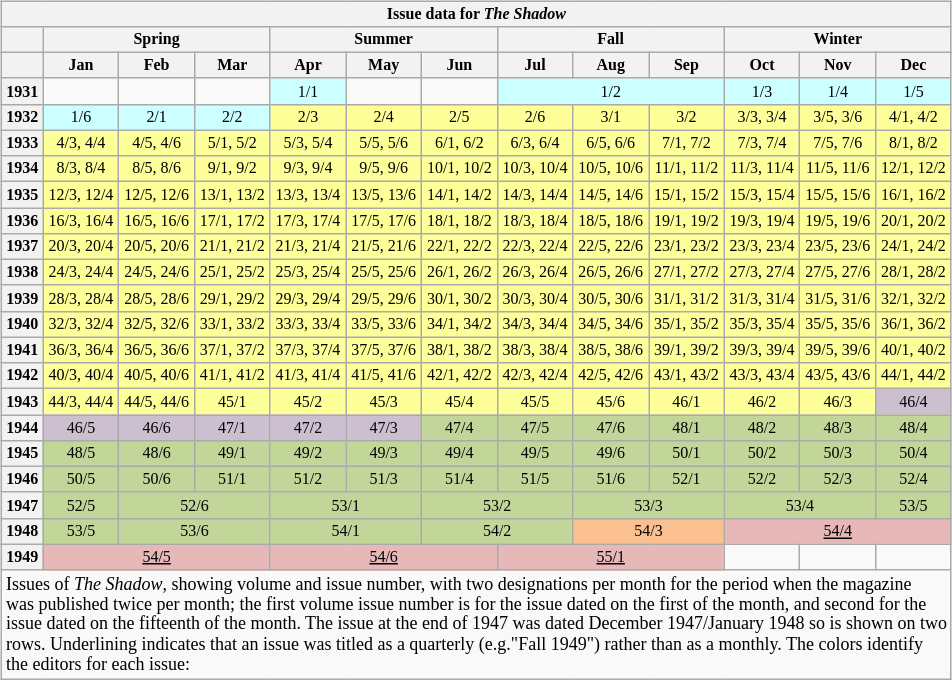<table class="wikitable collapsible" style="font-size: 8pt; line-height: 9pt; margin-left: 2em; text-align: center; float: right">
<tr>
<th colspan="13">Issue data for <em>The Shadow</em></th>
</tr>
<tr>
<th></th>
<th colspan="3">Spring</th>
<th colspan="3">Summer</th>
<th colspan="3">Fall</th>
<th colspan="3">Winter</th>
</tr>
<tr>
<th></th>
<th>Jan</th>
<th>Feb</th>
<th>Mar</th>
<th>Apr</th>
<th>May</th>
<th>Jun</th>
<th>Jul</th>
<th>Aug</th>
<th>Sep</th>
<th>Oct</th>
<th>Nov</th>
<th>Dec</th>
</tr>
<tr>
<th>1931</th>
<td></td>
<td></td>
<td></td>
<td bgcolor=#ccffff>1/1</td>
<td></td>
<td></td>
<td bgcolor=#ccffff colspan="3">1/2</td>
<td bgcolor=#ccffff>1/3</td>
<td bgcolor=#ccffff>1/4</td>
<td bgcolor=#ccffff>1/5</td>
</tr>
<tr>
<th>1932</th>
<td bgcolor=#ccffff>1/6</td>
<td bgcolor=#ccffff>2/1</td>
<td bgcolor=#ccffff>2/2</td>
<td bgcolor=#ffff99>2/3</td>
<td bgcolor=#ffff99>2/4</td>
<td bgcolor=#ffff99>2/5</td>
<td bgcolor=#ffff99>2/6</td>
<td bgcolor=#ffff99>3/1</td>
<td bgcolor=#ffff99>3/2</td>
<td bgcolor=#ffff99>3/3, 3/4</td>
<td bgcolor=#ffff99>3/5, 3/6</td>
<td bgcolor=#ffff99>4/1, 4/2</td>
</tr>
<tr>
<th>1933</th>
<td bgcolor=#ffff99>4/3, 4/4</td>
<td bgcolor=#ffff99>4/5, 4/6</td>
<td bgcolor=#ffff99>5/1, 5/2</td>
<td bgcolor=#ffff99>5/3, 5/4</td>
<td bgcolor=#ffff99>5/5, 5/6</td>
<td bgcolor=#ffff99>6/1, 6/2</td>
<td bgcolor=#ffff99>6/3, 6/4</td>
<td bgcolor=#ffff99>6/5, 6/6</td>
<td bgcolor=#ffff99>7/1, 7/2</td>
<td bgcolor=#ffff99>7/3, 7/4</td>
<td bgcolor=#ffff99>7/5, 7/6</td>
<td bgcolor=#ffff99>8/1, 8/2</td>
</tr>
<tr>
<th>1934</th>
<td bgcolor=#ffff99>8/3, 8/4</td>
<td bgcolor=#ffff99>8/5, 8/6</td>
<td bgcolor=#ffff99>9/1, 9/2</td>
<td bgcolor=#ffff99>9/3, 9/4</td>
<td bgcolor=#ffff99>9/5, 9/6</td>
<td bgcolor=#ffff99>10/1, 10/2</td>
<td bgcolor=#ffff99>10/3, 10/4</td>
<td bgcolor=#ffff99>10/5, 10/6</td>
<td bgcolor=#ffff99>11/1, 11/2</td>
<td bgcolor=#ffff99>11/3, 11/4</td>
<td bgcolor=#ffff99>11/5, 11/6</td>
<td bgcolor=#ffff99>12/1, 12/2</td>
</tr>
<tr>
<th>1935</th>
<td bgcolor=#ffff99>12/3, 12/4</td>
<td bgcolor=#ffff99>12/5, 12/6</td>
<td bgcolor=#ffff99>13/1, 13/2</td>
<td bgcolor=#ffff99>13/3, 13/4</td>
<td bgcolor=#ffff99>13/5, 13/6</td>
<td bgcolor=#ffff99>14/1, 14/2</td>
<td bgcolor=#ffff99>14/3, 14/4</td>
<td bgcolor=#ffff99>14/5, 14/6</td>
<td bgcolor=#ffff99>15/1, 15/2</td>
<td bgcolor=#ffff99>15/3, 15/4</td>
<td bgcolor=#ffff99>15/5, 15/6</td>
<td bgcolor=#ffff99>16/1, 16/2</td>
</tr>
<tr>
<th>1936</th>
<td bgcolor=#ffff99>16/3, 16/4</td>
<td bgcolor=#ffff99>16/5, 16/6</td>
<td bgcolor=#ffff99>17/1, 17/2</td>
<td bgcolor=#ffff99>17/3, 17/4</td>
<td bgcolor=#ffff99>17/5, 17/6</td>
<td bgcolor=#ffff99>18/1, 18/2</td>
<td bgcolor=#ffff99>18/3, 18/4</td>
<td bgcolor=#ffff99>18/5, 18/6</td>
<td bgcolor=#ffff99>19/1, 19/2</td>
<td bgcolor=#ffff99>19/3, 19/4</td>
<td bgcolor=#ffff99>19/5, 19/6</td>
<td bgcolor=#ffff99>20/1, 20/2</td>
</tr>
<tr>
<th>1937</th>
<td bgcolor=#ffff99>20/3, 20/4</td>
<td bgcolor=#ffff99>20/5, 20/6</td>
<td bgcolor=#ffff99>21/1, 21/2</td>
<td bgcolor=#ffff99>21/3, 21/4</td>
<td bgcolor=#ffff99>21/5, 21/6</td>
<td bgcolor=#ffff99>22/1, 22/2</td>
<td bgcolor=#ffff99>22/3, 22/4</td>
<td bgcolor=#ffff99>22/5, 22/6</td>
<td bgcolor=#ffff99>23/1, 23/2</td>
<td bgcolor=#ffff99>23/3, 23/4</td>
<td bgcolor=#ffff99>23/5, 23/6</td>
<td bgcolor=#ffff99>24/1, 24/2</td>
</tr>
<tr>
<th>1938</th>
<td bgcolor=#ffff99>24/3, 24/4</td>
<td bgcolor=#ffff99>24/5, 24/6</td>
<td bgcolor=#ffff99>25/1, 25/2</td>
<td bgcolor=#ffff99>25/3, 25/4</td>
<td bgcolor=#ffff99>25/5, 25/6</td>
<td bgcolor=#ffff99>26/1, 26/2</td>
<td bgcolor=#ffff99>26/3, 26/4</td>
<td bgcolor=#ffff99>26/5, 26/6</td>
<td bgcolor=#ffff99>27/1, 27/2</td>
<td bgcolor=#ffff99>27/3, 27/4</td>
<td bgcolor=#ffff99>27/5, 27/6</td>
<td bgcolor=#ffff99>28/1, 28/2</td>
</tr>
<tr>
<th>1939</th>
<td bgcolor=#ffff99>28/3, 28/4</td>
<td bgcolor=#ffff99>28/5, 28/6</td>
<td bgcolor=#ffff99>29/1, 29/2</td>
<td bgcolor=#ffff99>29/3, 29/4</td>
<td bgcolor=#ffff99>29/5, 29/6</td>
<td bgcolor=#ffff99>30/1, 30/2</td>
<td bgcolor=#ffff99>30/3, 30/4</td>
<td bgcolor=#ffff99>30/5, 30/6</td>
<td bgcolor=#ffff99>31/1, 31/2</td>
<td bgcolor=#ffff99>31/3, 31/4</td>
<td bgcolor=#ffff99>31/5, 31/6</td>
<td bgcolor=#ffff99>32/1, 32/2</td>
</tr>
<tr>
<th>1940</th>
<td bgcolor=#ffff99>32/3, 32/4</td>
<td bgcolor=#ffff99>32/5, 32/6</td>
<td bgcolor=#ffff99>33/1, 33/2</td>
<td bgcolor=#ffff99>33/3, 33/4</td>
<td bgcolor=#ffff99>33/5, 33/6</td>
<td bgcolor=#ffff99>34/1, 34/2</td>
<td bgcolor=#ffff99>34/3, 34/4</td>
<td bgcolor=#ffff99>34/5, 34/6</td>
<td bgcolor=#ffff99>35/1, 35/2</td>
<td bgcolor=#ffff99>35/3, 35/4</td>
<td bgcolor=#ffff99>35/5, 35/6</td>
<td bgcolor=#ffff99>36/1, 36/2</td>
</tr>
<tr>
<th>1941</th>
<td bgcolor=#ffff99>36/3, 36/4</td>
<td bgcolor=#ffff99>36/5, 36/6</td>
<td bgcolor=#ffff99>37/1, 37/2</td>
<td bgcolor=#ffff99>37/3, 37/4</td>
<td bgcolor=#ffff99>37/5, 37/6</td>
<td bgcolor=#ffff99>38/1, 38/2</td>
<td bgcolor=#ffff99>38/3, 38/4</td>
<td bgcolor=#ffff99>38/5, 38/6</td>
<td bgcolor=#ffff99>39/1, 39/2</td>
<td bgcolor=#ffff99>39/3, 39/4</td>
<td bgcolor=#ffff99>39/5, 39/6</td>
<td bgcolor=#ffff99>40/1, 40/2</td>
</tr>
<tr>
<th>1942</th>
<td bgcolor=#ffff99>40/3, 40/4</td>
<td bgcolor=#ffff99>40/5, 40/6</td>
<td bgcolor=#ffff99>41/1, 41/2</td>
<td bgcolor=#ffff99>41/3, 41/4</td>
<td bgcolor=#ffff99>41/5, 41/6</td>
<td bgcolor=#ffff99>42/1, 42/2</td>
<td bgcolor=#ffff99>42/3, 42/4</td>
<td bgcolor=#ffff99>42/5, 42/6</td>
<td bgcolor=#ffff99>43/1, 43/2</td>
<td bgcolor=#ffff99>43/3, 43/4</td>
<td bgcolor=#ffff99>43/5, 43/6</td>
<td bgcolor=#ffff99>44/1, 44/2</td>
</tr>
<tr>
<th>1943</th>
<td bgcolor=#ffff99>44/3, 44/4</td>
<td bgcolor=#ffff99>44/5, 44/6</td>
<td bgcolor=#ffff99>45/1</td>
<td bgcolor=#ffff99>45/2</td>
<td bgcolor=#ffff99>45/3</td>
<td bgcolor=#ffff99>45/4</td>
<td bgcolor=#ffff99>45/5</td>
<td bgcolor=#ffff99>45/6</td>
<td bgcolor=#ffff99>46/1</td>
<td bgcolor=#ffff99>46/2</td>
<td bgcolor=#ffff99>46/3</td>
<td bgcolor=#ccc0d0>46/4</td>
</tr>
<tr>
<th>1944</th>
<td bgcolor=#ccc0d0>46/5</td>
<td bgcolor=#ccc0d0>46/6</td>
<td bgcolor=#ccc0d0>47/1</td>
<td bgcolor=#ccc0d0>47/2</td>
<td bgcolor=#ccc0d0>47/3</td>
<td bgcolor=#c2d69a>47/4</td>
<td bgcolor=#c2d69a>47/5</td>
<td bgcolor=#c2d69a>47/6</td>
<td bgcolor=#c2d69a>48/1</td>
<td bgcolor=#c2d69a>48/2</td>
<td bgcolor=#c2d69a>48/3</td>
<td bgcolor=#c2d69a>48/4</td>
</tr>
<tr>
<th>1945</th>
<td bgcolor=#c2d69a>48/5</td>
<td bgcolor=#c2d69a>48/6</td>
<td bgcolor=#c2d69a>49/1</td>
<td bgcolor=#c2d69a>49/2</td>
<td bgcolor=#c2d69a>49/3</td>
<td bgcolor=#c2d69a>49/4</td>
<td bgcolor=#c2d69a>49/5</td>
<td bgcolor=#c2d69a>49/6</td>
<td bgcolor=#c2d69a>50/1</td>
<td bgcolor=#c2d69a>50/2</td>
<td bgcolor=#c2d69a>50/3</td>
<td bgcolor=#c2d69a>50/4</td>
</tr>
<tr>
<th>1946</th>
<td bgcolor=#c2d69a>50/5</td>
<td bgcolor=#c2d69a>50/6</td>
<td bgcolor=#c2d69a>51/1</td>
<td bgcolor=#c2d69a>51/2</td>
<td bgcolor=#c2d69a>51/3</td>
<td bgcolor=#c2d69a>51/4</td>
<td bgcolor=#c2d69a>51/5</td>
<td bgcolor=#c2d69a>51/6</td>
<td bgcolor=#c2d69a>52/1</td>
<td bgcolor=#c2d69a>52/2</td>
<td bgcolor=#c2d69a>52/3</td>
<td bgcolor=#c2d69a>52/4</td>
</tr>
<tr>
<th>1947</th>
<td bgcolor=#c2d69a>52/5</td>
<td bgcolor=#c2d69a colspan="2">52/6</td>
<td bgcolor=#c2d69a colspan="2">53/1</td>
<td bgcolor=#c2d69a colspan="2">53/2</td>
<td bgcolor=#c2d69a colspan="2">53/3</td>
<td bgcolor=#c2d69a colspan="2">53/4</td>
<td bgcolor=#c2d69a>53/5</td>
</tr>
<tr>
<th>1948</th>
<td bgcolor=#c2d69a>53/5</td>
<td bgcolor=#c2d69a colspan="2">53/6</td>
<td bgcolor=#c2d69a colspan="2">54/1</td>
<td bgcolor=#c2d69a colspan="2">54/2</td>
<td bgcolor=#fac090 colspan="2">54/3</td>
<td bgcolor=#e6b9b8 colspan="3"><u>54/4</u></td>
</tr>
<tr>
<th>1949</th>
<td bgcolor=#e6b9b8 colspan="3"><u>54/5</u></td>
<td bgcolor=#e6b9b8 colspan="3"><u>54/6</u></td>
<td bgcolor=#e6b9b8 colspan="3"><u>55/1</u></td>
<td></td>
<td></td>
<td></td>
</tr>
<tr>
<td colspan="13" style="font-size: 9pt; text-align:left; line-height: 10pt;">Issues of <em>The Shadow</em>, showing volume and issue number, with two designations per month for the period when the magazine<br>was published twice per month; the first volume issue number is for the issue dated on the first of the month, and second for the<br>issue dated on the fifteenth of the month.  The issue at the end of 1947 was dated December 1947/January 1948 so is shown on two<br>rows.  Underlining indicates that an issue was titled as a quarterly (e.g."Fall 1949") rather than as a monthly.  The colors identify<br>the editors for each issue:<br>     </td>
</tr>
</table>
